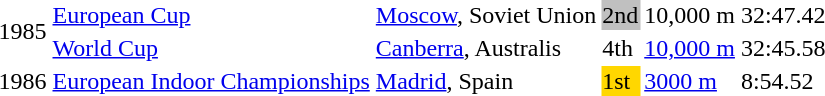<table>
<tr>
<td rowspan=2>1985</td>
<td><a href='#'>European Cup</a></td>
<td><a href='#'>Moscow</a>, Soviet Union</td>
<td bgcolor=silver>2nd</td>
<td>10,000 m</td>
<td>32:47.42</td>
</tr>
<tr>
<td><a href='#'>World Cup</a></td>
<td><a href='#'>Canberra</a>, Australis</td>
<td>4th</td>
<td><a href='#'>10,000 m</a></td>
<td>32:45.58</td>
</tr>
<tr>
<td>1986</td>
<td><a href='#'>European Indoor Championships</a></td>
<td><a href='#'>Madrid</a>, Spain</td>
<td bgcolor=gold>1st</td>
<td><a href='#'>3000 m</a></td>
<td>8:54.52</td>
</tr>
</table>
